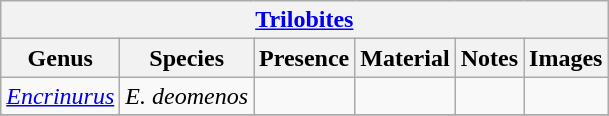<table class="wikitable" align="center">
<tr>
<th colspan="6" align="center"><strong><a href='#'>Trilobites</a></strong></th>
</tr>
<tr>
<th>Genus</th>
<th>Species</th>
<th>Presence</th>
<th><strong>Material</strong></th>
<th>Notes</th>
<th>Images</th>
</tr>
<tr>
<td><em><a href='#'>Encrinurus</a></em></td>
<td><em>E. deomenos</em></td>
<td></td>
<td></td>
<td></td>
<td></td>
</tr>
<tr>
</tr>
</table>
